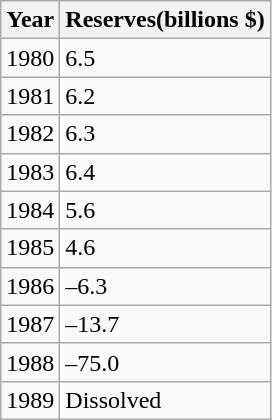<table class="wikitable floatright">
<tr>
<th>Year</th>
<th>Reserves(billions $)</th>
</tr>
<tr>
<td>1980</td>
<td>6.5</td>
</tr>
<tr>
<td>1981</td>
<td>6.2</td>
</tr>
<tr>
<td>1982</td>
<td>6.3</td>
</tr>
<tr>
<td>1983</td>
<td>6.4</td>
</tr>
<tr>
<td>1984</td>
<td>5.6</td>
</tr>
<tr>
<td>1985</td>
<td>4.6</td>
</tr>
<tr>
<td>1986</td>
<td>–6.3</td>
</tr>
<tr>
<td>1987</td>
<td>–13.7</td>
</tr>
<tr>
<td>1988</td>
<td>–75.0</td>
</tr>
<tr>
<td>1989</td>
<td>Dissolved</td>
</tr>
</table>
